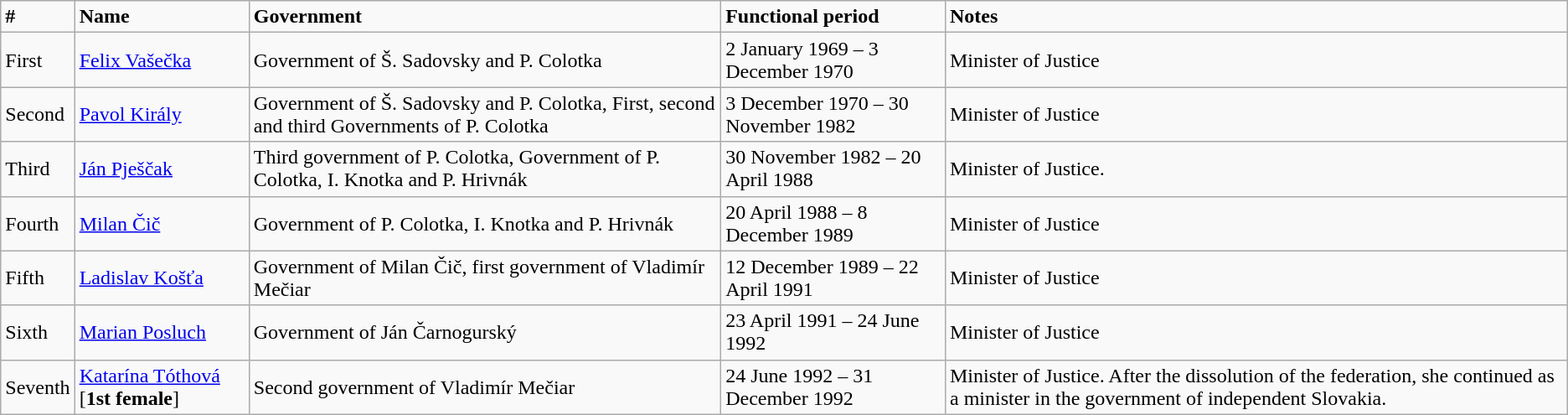<table class="wikitable">
<tr>
<td><strong>#</strong></td>
<td><strong>Name</strong></td>
<td><strong>Government</strong></td>
<td><strong>Functional period</strong></td>
<td><strong>Notes</strong></td>
</tr>
<tr>
<td>First</td>
<td><a href='#'>Felix Vašečka</a></td>
<td>Government of Š. Sadovsky and P. Colotka</td>
<td>2 January 1969 – 3 December 1970</td>
<td>Minister of Justice</td>
</tr>
<tr>
<td>Second</td>
<td><a href='#'>Pavol Király</a></td>
<td>Government of Š. Sadovsky and P. Colotka, First, second and third Governments of P. Colotka</td>
<td>3 December 1970 – 30 November 1982</td>
<td>Minister of Justice</td>
</tr>
<tr>
<td>Third</td>
<td><a href='#'>Ján Pješčak</a></td>
<td>Third government of P. Colotka, Government of P. Colotka, I. Knotka and P. Hrivnák</td>
<td>30 November 1982 – 20 April 1988</td>
<td>Minister of Justice.</td>
</tr>
<tr>
<td>Fourth</td>
<td><a href='#'>Milan Čič</a></td>
<td>Government of P. Colotka, I. Knotka and P. Hrivnák</td>
<td>20 April 1988 – 8 December 1989</td>
<td>Minister of Justice</td>
</tr>
<tr>
<td>Fifth</td>
<td><a href='#'>Ladislav Košťa</a></td>
<td>Government of Milan Čič, first government of Vladimír Mečiar</td>
<td>12 December 1989 – 22 April 1991</td>
<td>Minister of Justice</td>
</tr>
<tr>
<td>Sixth</td>
<td><a href='#'>Marian Posluch</a></td>
<td>Government of Ján Čarnogurský</td>
<td>23 April 1991 – 24 June 1992</td>
<td>Minister of Justice</td>
</tr>
<tr>
<td>Seventh</td>
<td><a href='#'>Katarína Tóthová</a> [<strong>1st female</strong>]</td>
<td>Second government of Vladimír Mečiar</td>
<td>24 June 1992 – 31 December 1992</td>
<td>Minister of Justice. After the dissolution of the federation, she continued as a minister in the government of independent Slovakia.</td>
</tr>
</table>
